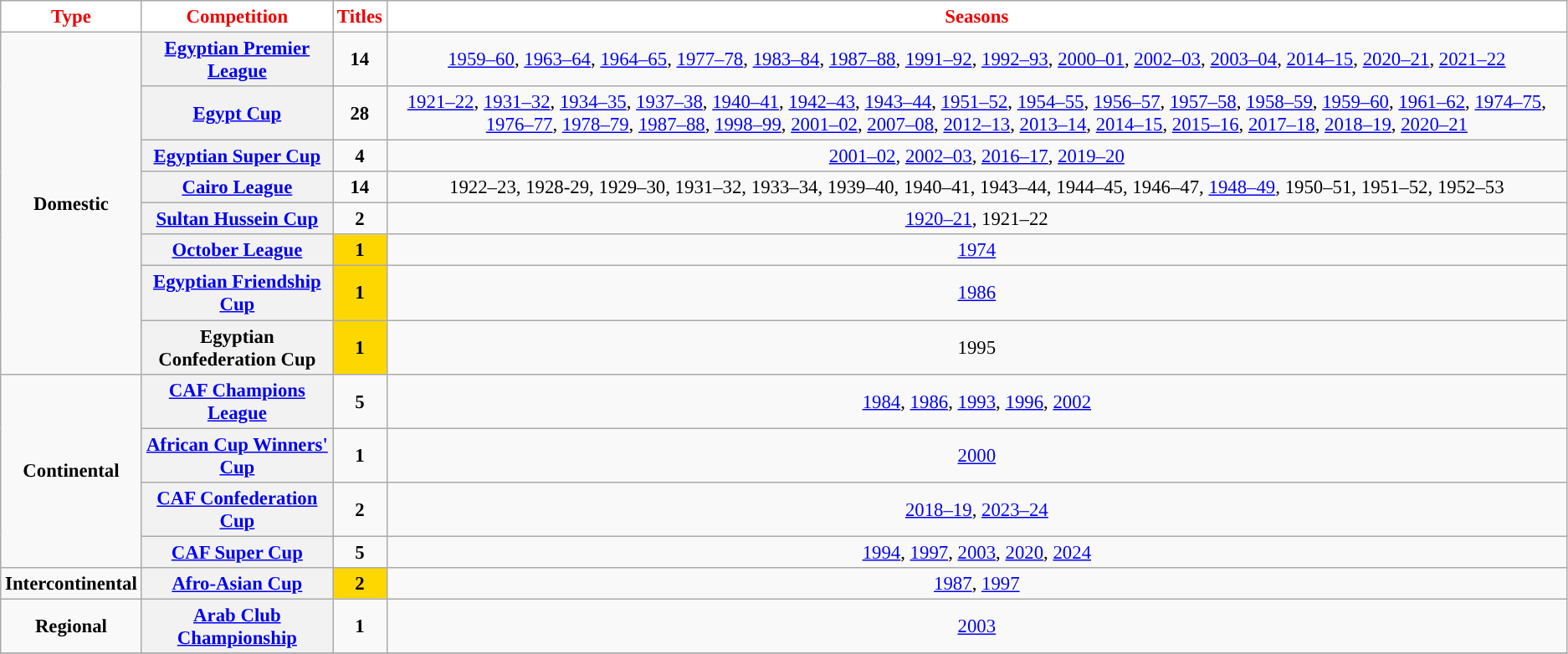<table class="wikitable plainrowheaders" style="font-size:95%; text-align:center;">
<tr>
<th style="background:#FFFFFF; color:#E00; ">Type</th>
<th style="background:#FFFFFF; color:#E00; ">Competition</th>
<th style="background:#FFFFFF; color:#E00; ">Titles</th>
<th style="background:#FFFFFF; color:#E00; ">Seasons</th>
</tr>
<tr>
<td rowspan="8"><strong>Domestic</strong></td>
<th scope=col><a href='#'>Egyptian Premier League</a></th>
<td style="text-align:center;"><strong>14</strong></td>
<td><a href='#'>1959–60</a>, <a href='#'>1963–64</a>, <a href='#'>1964–65</a>, <a href='#'>1977–78</a>, <a href='#'>1983–84</a>, <a href='#'>1987–88</a>, <a href='#'>1991–92</a>, <a href='#'>1992–93</a>, <a href='#'>2000–01</a>, <a href='#'>2002–03</a>, <a href='#'>2003–04</a>, <a href='#'>2014–15</a>, <a href='#'>2020–21</a>, <a href='#'>2021–22</a></td>
</tr>
<tr>
<th scope=col><a href='#'>Egypt Cup</a></th>
<td style="text-align:center;"><strong>28</strong></td>
<td><a href='#'>1921–22</a>, <a href='#'>1931–32</a>, <a href='#'>1934–35</a>, <a href='#'>1937–38</a>, <a href='#'>1940–41</a>, <a href='#'>1942–43</a>, <a href='#'>1943–44</a>, <a href='#'>1951–52</a>, <a href='#'>1954–55</a>, <a href='#'>1956–57</a>, <a href='#'>1957–58</a>, <a href='#'>1958–59</a>, <a href='#'>1959–60</a>, <a href='#'>1961–62</a>, <a href='#'>1974–75</a>, <a href='#'>1976–77</a>, <a href='#'>1978–79</a>, <a href='#'>1987–88</a>, <a href='#'>1998–99</a>, <a href='#'>2001–02</a>, <a href='#'>2007–08</a>, <a href='#'>2012–13</a>, <a href='#'>2013–14</a>, <a href='#'>2014–15</a>, <a href='#'>2015–16</a>, <a href='#'>2017–18</a>, <a href='#'>2018–19</a>, <a href='#'>2020–21</a></td>
</tr>
<tr>
<th scope=col><a href='#'>Egyptian Super Cup</a></th>
<td style="text-align:center;"><strong>4</strong></td>
<td><a href='#'>2001–02</a>, <a href='#'>2002–03</a>, <a href='#'>2016–17</a>, <a href='#'>2019–20</a></td>
</tr>
<tr>
<th scope=col><a href='#'>Cairo League</a></th>
<td style="text-align:center;"><strong>14</strong></td>
<td>1922–23, 1928-29, 1929–30, 1931–32, 1933–34, 1939–40, 1940–41, 1943–44, 1944–45, 1946–47, <a href='#'>1948–49</a>, 1950–51, 1951–52, 1952–53</td>
</tr>
<tr>
<th scope=col><a href='#'>Sultan Hussein Cup</a></th>
<td style="text-align:center;"><strong>2</strong></td>
<td><a href='#'>1920–21</a>, 1921–22</td>
</tr>
<tr>
<th scope="col"><a href='#'>October League</a></th>
<td style="background:gold;"><strong>1</strong></td>
<td style="text-align:center;"><a href='#'>1974</a></td>
</tr>
<tr>
<th scope="col"><a href='#'>Egyptian Friendship Cup</a></th>
<td style="background:gold;"><strong>1</strong></td>
<td style="text-align:center;"><a href='#'>1986</a></td>
</tr>
<tr>
<th scope="col">Egyptian Confederation Cup</th>
<td style="background:gold;"><strong>1</strong></td>
<td style="text-align:center;">1995</td>
</tr>
<tr>
<td rowspan="4"><strong>Continental</strong></td>
<th scope=col><a href='#'>CAF Champions League</a></th>
<td><strong>5</strong></td>
<td><a href='#'>1984</a>, <a href='#'>1986</a>, <a href='#'>1993</a>, <a href='#'>1996</a>, <a href='#'>2002</a></td>
</tr>
<tr>
<th scope=col><a href='#'>African Cup Winners' Cup</a></th>
<td style="text-align:center;"><strong>1</strong></td>
<td><a href='#'>2000</a></td>
</tr>
<tr>
<th scope=col><a href='#'>CAF Confederation Cup</a></th>
<td style="text-align:center;"><strong>2</strong></td>
<td><a href='#'>2018–19</a>, <a href='#'>2023–24</a></td>
</tr>
<tr>
<th scope=col><a href='#'>CAF Super Cup</a></th>
<td style="text-align:center;"><strong>5</strong></td>
<td><a href='#'>1994</a>, <a href='#'>1997</a>, <a href='#'>2003</a>, <a href='#'>2020</a>, <a href='#'>2024</a></td>
</tr>
<tr>
<td><strong>Intercontinental</strong></td>
<th scope=col><a href='#'>Afro-Asian Cup</a></th>
<td style="background:gold;"><strong>2</strong></td>
<td><a href='#'>1987</a>, <a href='#'>1997</a></td>
</tr>
<tr>
<td><strong>Regional</strong></td>
<th scope=col><a href='#'>Arab Club Championship</a></th>
<td><strong>1</strong></td>
<td><a href='#'>2003</a></td>
</tr>
<tr>
</tr>
</table>
